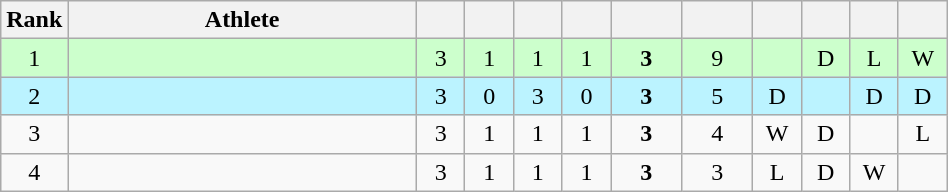<table class="wikitable" style="text-align: center;">
<tr>
<th width=25>Rank</th>
<th width=225>Athlete</th>
<th width=25></th>
<th width=25></th>
<th width=25></th>
<th width=25></th>
<th width=40></th>
<th width=40></th>
<th width=25></th>
<th width=25></th>
<th width=25></th>
<th width=25></th>
</tr>
<tr bgcolor=ccffcc>
<td>1</td>
<td align=left></td>
<td>3</td>
<td>1</td>
<td>1</td>
<td>1</td>
<td><strong>3</strong></td>
<td>9</td>
<td></td>
<td>D</td>
<td>L</td>
<td>W</td>
</tr>
<tr bgcolor=bbf3ff>
<td>2</td>
<td align=left></td>
<td>3</td>
<td>0</td>
<td>3</td>
<td>0</td>
<td><strong>3</strong></td>
<td>5</td>
<td>D</td>
<td></td>
<td>D</td>
<td>D</td>
</tr>
<tr>
<td>3</td>
<td align=left></td>
<td>3</td>
<td>1</td>
<td>1</td>
<td>1</td>
<td><strong>3</strong></td>
<td>4</td>
<td>W</td>
<td>D</td>
<td></td>
<td>L</td>
</tr>
<tr>
<td>4</td>
<td align=left></td>
<td>3</td>
<td>1</td>
<td>1</td>
<td>1</td>
<td><strong>3</strong></td>
<td>3</td>
<td>L</td>
<td>D</td>
<td>W</td>
<td></td>
</tr>
</table>
